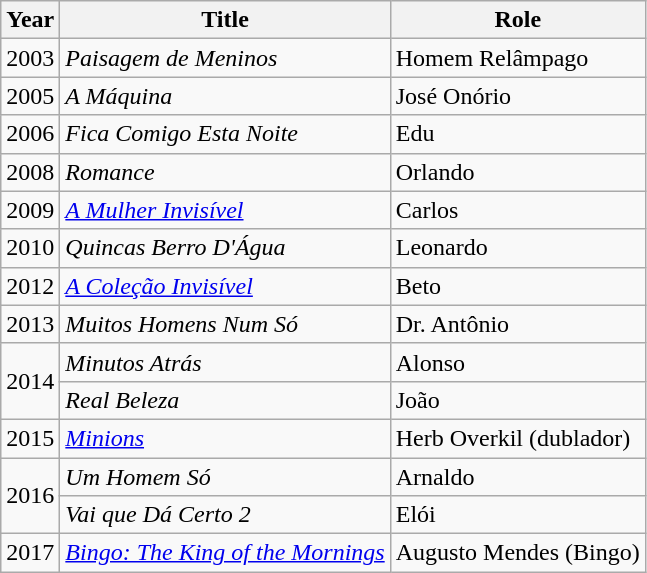<table class="wikitable">
<tr>
<th>Year</th>
<th>Title</th>
<th>Role</th>
</tr>
<tr>
<td>2003</td>
<td><em>Paisagem de Meninos</em></td>
<td>Homem Relâmpago</td>
</tr>
<tr>
<td>2005</td>
<td><em>A Máquina</em></td>
<td>José Onório</td>
</tr>
<tr>
<td>2006</td>
<td><em>Fica Comigo Esta Noite</em></td>
<td>Edu</td>
</tr>
<tr>
<td>2008</td>
<td><em>Romance</em></td>
<td>Orlando</td>
</tr>
<tr>
<td>2009</td>
<td><em><a href='#'>A Mulher Invisível</a></em></td>
<td>Carlos</td>
</tr>
<tr>
<td>2010</td>
<td><em>Quincas Berro D'Água</em></td>
<td>Leonardo</td>
</tr>
<tr>
<td>2012</td>
<td><em><a href='#'>A Coleção Invisível</a></em></td>
<td>Beto</td>
</tr>
<tr>
<td>2013</td>
<td><em>Muitos Homens Num Só</em></td>
<td>Dr. Antônio</td>
</tr>
<tr>
<td rowspan=2>2014</td>
<td><em>Minutos Atrás</em></td>
<td>Alonso</td>
</tr>
<tr>
<td><em>Real Beleza</em></td>
<td>João</td>
</tr>
<tr>
<td>2015</td>
<td><em><a href='#'>Minions</a></em></td>
<td>Herb Overkil (dublador)</td>
</tr>
<tr>
<td rowspan=2>2016</td>
<td><em>Um Homem Só</em></td>
<td>Arnaldo</td>
</tr>
<tr>
<td><em>Vai que Dá Certo 2</em></td>
<td>Elói</td>
</tr>
<tr>
<td>2017</td>
<td><em><a href='#'>Bingo: The King of the Mornings</a></em></td>
<td>Augusto Mendes (Bingo)</td>
</tr>
</table>
